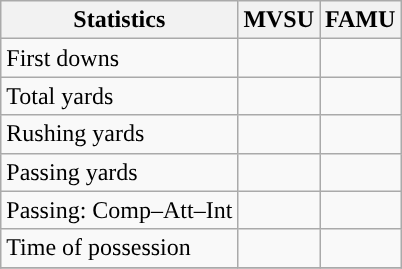<table class="wikitable" style="float: left;">
<tr>
<th>Statistics</th>
<th>MVSU</th>
<th>FAMU</th>
</tr>
<tr>
<td>First downs</td>
<td></td>
<td></td>
</tr>
<tr>
<td>Total yards</td>
<td></td>
<td></td>
</tr>
<tr>
<td>Rushing yards</td>
<td></td>
<td></td>
</tr>
<tr>
<td>Passing yards</td>
<td></td>
<td></td>
</tr>
<tr>
<td>Passing: Comp–Att–Int</td>
<td></td>
<td></td>
</tr>
<tr>
<td>Time of possession</td>
<td></td>
<td></td>
</tr>
<tr>
</tr>
</table>
